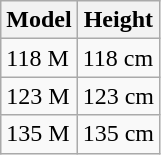<table class="wikitable">
<tr>
<th>Model</th>
<th>Height</th>
</tr>
<tr>
<td>118 M</td>
<td>118 cm</td>
</tr>
<tr>
<td>123 M</td>
<td>123 cm</td>
</tr>
<tr>
<td>135 M</td>
<td>135 cm</td>
</tr>
</table>
